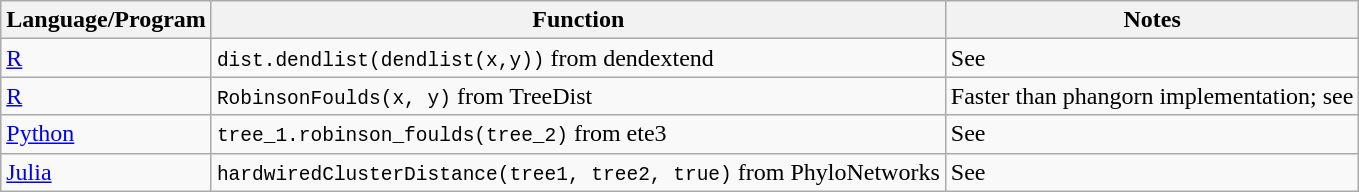<table class="wikitable sortable">
<tr>
<th>Language/Program</th>
<th>Function</th>
<th>Notes</th>
</tr>
<tr>
<td><a href='#'>R</a></td>
<td><code>dist.dendlist(dendlist(x,y))</code> from dendextend</td>
<td>See </td>
</tr>
<tr>
<td><a href='#'>R</a></td>
<td><code>RobinsonFoulds(x, y)</code> from TreeDist</td>
<td>Faster than phangorn implementation; see </td>
</tr>
<tr>
<td><a href='#'>Python</a></td>
<td><code>tree_1.robinson_foulds(tree_2)</code> from ete3</td>
<td>See </td>
</tr>
<tr>
<td><a href='#'>Julia</a></td>
<td><code>hardwiredClusterDistance(tree1, tree2, true)</code> from PhyloNetworks</td>
<td>See </td>
</tr>
</table>
